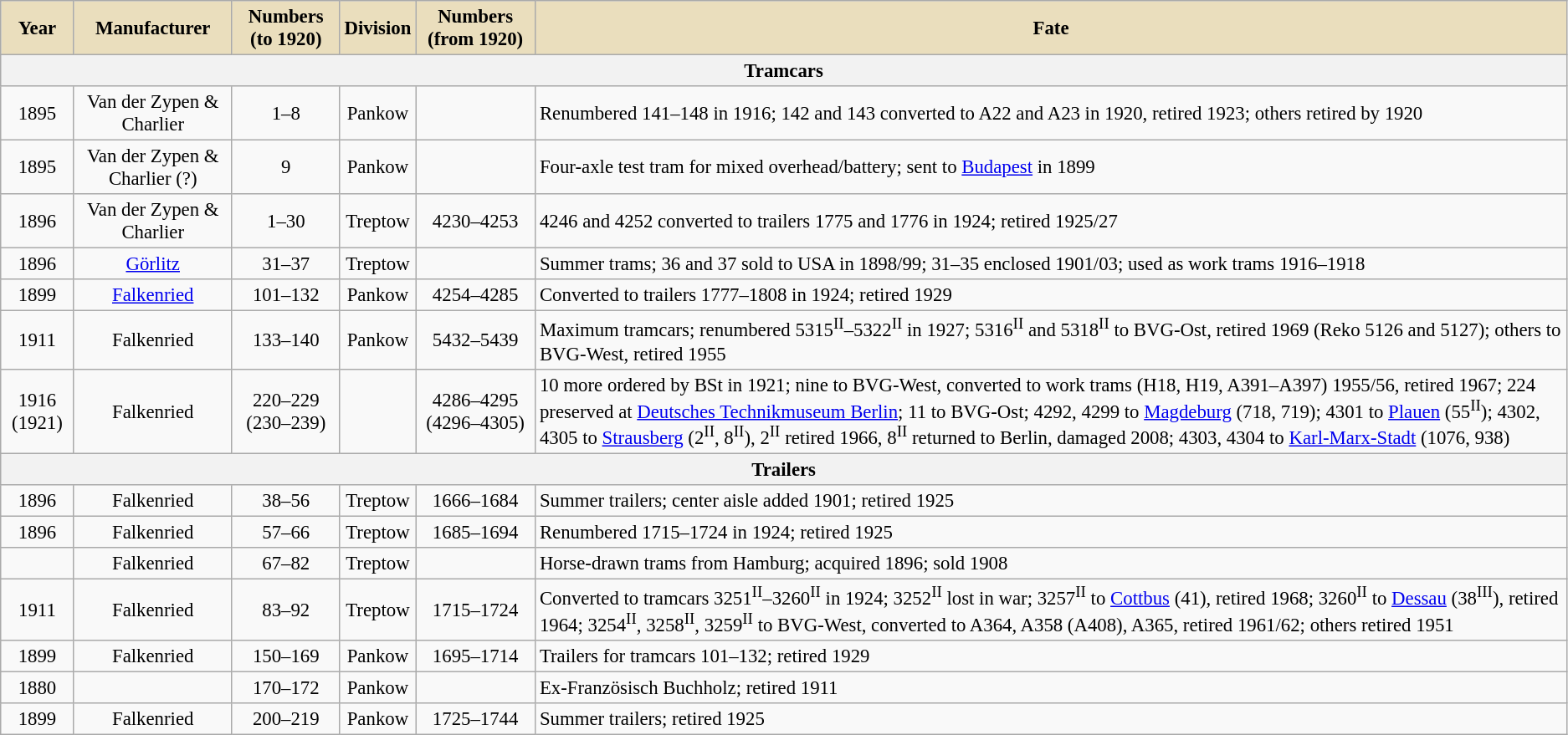<table class="wikitable centered" style="font-size:95%; text-align:center;">
<tr>
<th style="background:#EADEBD;"><strong>Year</strong></th>
<th style="background:#EADEBD;">Manufacturer</th>
<th style="background:#EADEBD;">Numbers (to 1920)</th>
<th style="background:#EADEBD;">Division</th>
<th style="background:#EADEBD;">Numbers (from 1920)</th>
<th style="background:#EADEBD;">Fate</th>
</tr>
<tr>
<th colspan="6">Tramcars</th>
</tr>
<tr>
<td>1895</td>
<td>Van der Zypen & Charlier</td>
<td>1–8</td>
<td>Pankow</td>
<td></td>
<td align="left">Renumbered 141–148 in 1916; 142 and 143 converted to A22 and A23 in 1920, retired 1923; others retired by 1920</td>
</tr>
<tr>
<td>1895</td>
<td>Van der Zypen & Charlier (?)</td>
<td>9</td>
<td>Pankow</td>
<td></td>
<td align="left">Four-axle test tram for mixed overhead/battery; sent to <a href='#'>Budapest</a> in 1899</td>
</tr>
<tr>
<td>1896</td>
<td>Van der Zypen & Charlier</td>
<td>1–30</td>
<td>Treptow</td>
<td>4230–4253</td>
<td align="left">4246 and 4252 converted to trailers 1775 and 1776 in 1924; retired 1925/27</td>
</tr>
<tr>
<td>1896</td>
<td><a href='#'>Görlitz</a></td>
<td>31–37</td>
<td>Treptow</td>
<td></td>
<td align="left">Summer trams; 36 and 37 sold to USA in 1898/99; 31–35 enclosed 1901/03; used as work trams 1916–1918</td>
</tr>
<tr>
<td>1899</td>
<td><a href='#'>Falkenried</a></td>
<td>101–132</td>
<td>Pankow</td>
<td>4254–4285</td>
<td align="left">Converted to trailers 1777–1808 in 1924; retired 1929</td>
</tr>
<tr>
<td>1911</td>
<td>Falkenried</td>
<td>133–140</td>
<td>Pankow</td>
<td>5432–5439</td>
<td align="left">Maximum tramcars; renumbered 5315<sup>II</sup>–5322<sup>II</sup> in 1927; 5316<sup>II</sup> and 5318<sup>II</sup> to BVG-Ost, retired 1969 (Reko 5126 and 5127); others to BVG-West, retired 1955</td>
</tr>
<tr>
<td>1916 (1921)</td>
<td>Falkenried</td>
<td>220–229 (230–239)</td>
<td></td>
<td>4286–4295 (4296–4305)</td>
<td align="left">10 more ordered by BSt in 1921; nine to BVG-West, converted to work trams (H18, H19, A391–A397) 1955/56, retired 1967; 224 preserved at <a href='#'>Deutsches Technikmuseum Berlin</a>; 11 to BVG-Ost; 4292, 4299 to <a href='#'>Magdeburg</a> (718, 719); 4301 to <a href='#'>Plauen</a> (55<sup>II</sup>); 4302, 4305 to <a href='#'>Strausberg</a> (2<sup>II</sup>, 8<sup>II</sup>), 2<sup>II</sup> retired 1966, 8<sup>II</sup> returned to Berlin, damaged 2008; 4303, 4304 to <a href='#'>Karl-Marx-Stadt</a> (1076, 938)</td>
</tr>
<tr>
<th colspan="6">Trailers</th>
</tr>
<tr>
<td>1896</td>
<td>Falkenried</td>
<td>38–56</td>
<td>Treptow</td>
<td>1666–1684</td>
<td align="left">Summer trailers; center aisle added 1901; retired 1925</td>
</tr>
<tr>
<td>1896</td>
<td>Falkenried</td>
<td>57–66</td>
<td>Treptow</td>
<td>1685–1694</td>
<td align="left">Renumbered 1715–1724 in 1924; retired 1925</td>
</tr>
<tr>
<td></td>
<td>Falkenried</td>
<td>67–82</td>
<td>Treptow</td>
<td></td>
<td align="left">Horse-drawn trams from Hamburg; acquired 1896; sold 1908</td>
</tr>
<tr>
<td>1911</td>
<td>Falkenried</td>
<td>83–92</td>
<td>Treptow</td>
<td>1715–1724</td>
<td align="left">Converted to tramcars 3251<sup>II</sup>–3260<sup>II</sup> in 1924; 3252<sup>II</sup> lost in war; 3257<sup>II</sup> to <a href='#'>Cottbus</a> (41), retired 1968; 3260<sup>II</sup> to <a href='#'>Dessau</a> (38<sup>III</sup>), retired 1964; 3254<sup>II</sup>, 3258<sup>II</sup>, 3259<sup>II</sup> to BVG-West, converted to A364, A358 (A408), A365, retired 1961/62; others retired 1951</td>
</tr>
<tr>
<td>1899</td>
<td>Falkenried</td>
<td>150–169</td>
<td>Pankow</td>
<td>1695–1714</td>
<td align="left">Trailers for tramcars 101–132; retired 1929</td>
</tr>
<tr>
<td>1880</td>
<td></td>
<td>170–172</td>
<td>Pankow</td>
<td></td>
<td align="left">Ex-Französisch Buchholz; retired 1911</td>
</tr>
<tr>
<td>1899</td>
<td>Falkenried</td>
<td>200–219</td>
<td>Pankow</td>
<td>1725–1744</td>
<td align="left">Summer trailers; retired 1925</td>
</tr>
</table>
